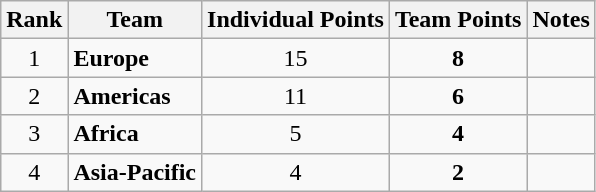<table class="wikitable sortable" style="text-align:center">
<tr>
<th>Rank</th>
<th>Team</th>
<th>Individual Points</th>
<th>Team Points</th>
<th>Notes</th>
</tr>
<tr>
<td>1</td>
<td align="left"><strong>Europe</strong></td>
<td>15</td>
<td><strong>8</strong></td>
<td></td>
</tr>
<tr>
<td>2</td>
<td align="left"><strong>Americas</strong></td>
<td>11</td>
<td><strong>6</strong></td>
<td></td>
</tr>
<tr>
<td>3</td>
<td align="left"><strong>Africa</strong></td>
<td>5</td>
<td><strong>4</strong></td>
<td></td>
</tr>
<tr>
<td>4</td>
<td align="left"><strong>Asia-Pacific</strong></td>
<td>4</td>
<td><strong>2</strong></td>
<td></td>
</tr>
</table>
